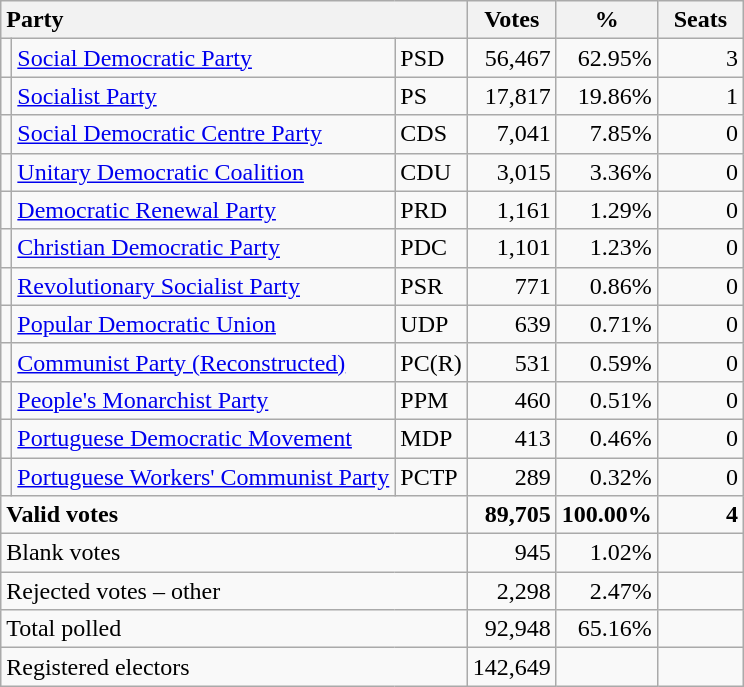<table class="wikitable" border="1" style="text-align:right;">
<tr>
<th style="text-align:left;" colspan=3>Party</th>
<th align=center width="50">Votes</th>
<th align=center width="50">%</th>
<th align=center width="50">Seats</th>
</tr>
<tr>
<td></td>
<td align=left><a href='#'>Social Democratic Party</a></td>
<td align=left>PSD</td>
<td>56,467</td>
<td>62.95%</td>
<td>3</td>
</tr>
<tr>
<td></td>
<td align=left><a href='#'>Socialist Party</a></td>
<td align=left>PS</td>
<td>17,817</td>
<td>19.86%</td>
<td>1</td>
</tr>
<tr>
<td></td>
<td align=left style="white-space: nowrap;"><a href='#'>Social Democratic Centre Party</a></td>
<td align=left>CDS</td>
<td>7,041</td>
<td>7.85%</td>
<td>0</td>
</tr>
<tr>
<td></td>
<td align=left style="white-space: nowrap;"><a href='#'>Unitary Democratic Coalition</a></td>
<td align=left>CDU</td>
<td>3,015</td>
<td>3.36%</td>
<td>0</td>
</tr>
<tr>
<td></td>
<td align=left><a href='#'>Democratic Renewal Party</a></td>
<td align=left>PRD</td>
<td>1,161</td>
<td>1.29%</td>
<td>0</td>
</tr>
<tr>
<td></td>
<td align=left style="white-space: nowrap;"><a href='#'>Christian Democratic Party</a></td>
<td align=left>PDC</td>
<td>1,101</td>
<td>1.23%</td>
<td>0</td>
</tr>
<tr>
<td></td>
<td align=left><a href='#'>Revolutionary Socialist Party</a></td>
<td align=left>PSR</td>
<td>771</td>
<td>0.86%</td>
<td>0</td>
</tr>
<tr>
<td></td>
<td align=left><a href='#'>Popular Democratic Union</a></td>
<td align=left>UDP</td>
<td>639</td>
<td>0.71%</td>
<td>0</td>
</tr>
<tr>
<td></td>
<td align=left><a href='#'>Communist Party (Reconstructed)</a></td>
<td align=left>PC(R)</td>
<td>531</td>
<td>0.59%</td>
<td>0</td>
</tr>
<tr>
<td></td>
<td align=left><a href='#'>People's Monarchist Party</a></td>
<td align=left>PPM</td>
<td>460</td>
<td>0.51%</td>
<td>0</td>
</tr>
<tr>
<td></td>
<td align=left><a href='#'>Portuguese Democratic Movement</a></td>
<td align=left>MDP</td>
<td>413</td>
<td>0.46%</td>
<td>0</td>
</tr>
<tr>
<td></td>
<td align=left><a href='#'>Portuguese Workers' Communist Party</a></td>
<td align=left>PCTP</td>
<td>289</td>
<td>0.32%</td>
<td>0</td>
</tr>
<tr style="font-weight:bold">
<td align=left colspan=3>Valid votes</td>
<td>89,705</td>
<td>100.00%</td>
<td>4</td>
</tr>
<tr>
<td align=left colspan=3>Blank votes</td>
<td>945</td>
<td>1.02%</td>
<td></td>
</tr>
<tr>
<td align=left colspan=3>Rejected votes – other</td>
<td>2,298</td>
<td>2.47%</td>
<td></td>
</tr>
<tr>
<td align=left colspan=3>Total polled</td>
<td>92,948</td>
<td>65.16%</td>
<td></td>
</tr>
<tr>
<td align=left colspan=3>Registered electors</td>
<td>142,649</td>
<td></td>
<td></td>
</tr>
</table>
